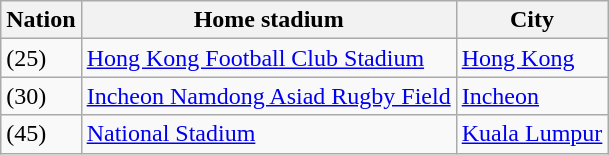<table class="wikitable">
<tr>
<th>Nation</th>
<th>Home stadium</th>
<th>City</th>
</tr>
<tr>
<td> (25)</td>
<td><a href='#'>Hong Kong Football Club Stadium</a></td>
<td><a href='#'>Hong Kong</a></td>
</tr>
<tr>
<td> (30)</td>
<td><a href='#'>Incheon Namdong Asiad Rugby Field</a></td>
<td><a href='#'>Incheon</a></td>
</tr>
<tr>
<td> (45)</td>
<td><a href='#'>National Stadium</a></td>
<td><a href='#'>Kuala Lumpur</a></td>
</tr>
</table>
